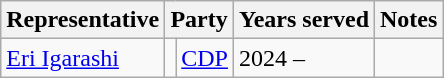<table class="wikitable">
<tr>
<th>Representative</th>
<th colspan="2">Party</th>
<th>Years served</th>
<th>Notes</th>
</tr>
<tr>
<td><a href='#'>Eri Igarashi</a></td>
<td bgcolor=></td>
<td><a href='#'>CDP</a></td>
<td>2024 –</td>
<td></td>
</tr>
</table>
